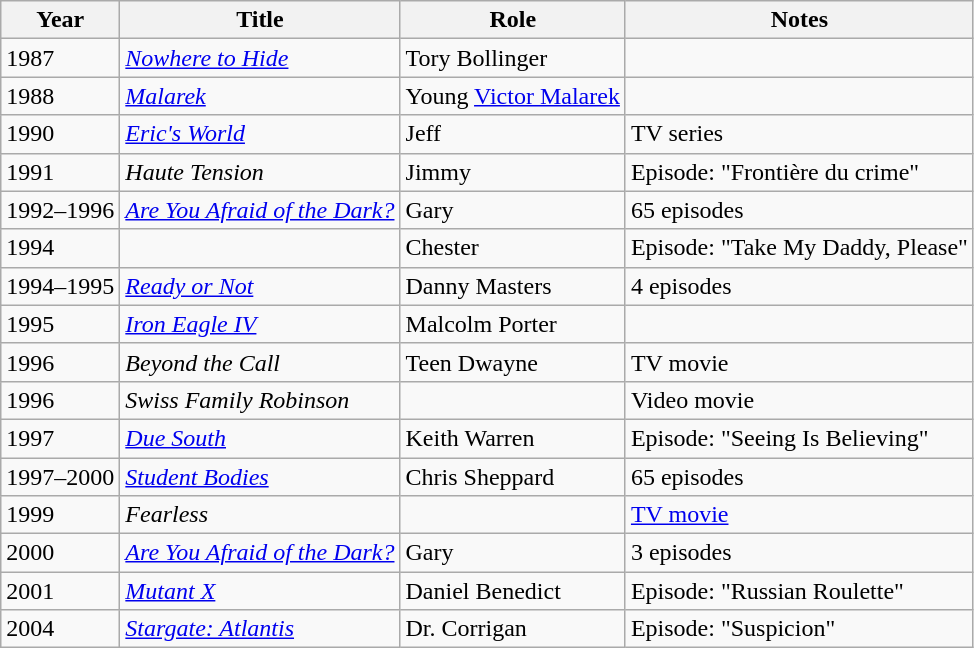<table class="wikitable sortable">
<tr>
<th>Year</th>
<th>Title</th>
<th>Role</th>
<th class="unsortable">Notes</th>
</tr>
<tr>
<td>1987</td>
<td><em><a href='#'>Nowhere to Hide</a></em></td>
<td>Tory Bollinger</td>
<td></td>
</tr>
<tr>
<td>1988</td>
<td><em><a href='#'>Malarek</a></em></td>
<td>Young <a href='#'>Victor Malarek</a></td>
<td></td>
</tr>
<tr>
<td>1990</td>
<td><em><a href='#'>Eric's World</a></em></td>
<td>Jeff</td>
<td>TV series</td>
</tr>
<tr>
<td>1991</td>
<td><em>Haute Tension</em></td>
<td>Jimmy</td>
<td>Episode: "Frontière du crime"</td>
</tr>
<tr>
<td>1992–1996</td>
<td><em><a href='#'>Are You Afraid of the Dark?</a></em></td>
<td>Gary</td>
<td>65 episodes</td>
</tr>
<tr>
<td>1994</td>
<td><em></em></td>
<td>Chester</td>
<td>Episode: "Take My Daddy, Please"</td>
</tr>
<tr>
<td>1994–1995</td>
<td><em><a href='#'>Ready or Not</a></em></td>
<td>Danny Masters</td>
<td>4 episodes</td>
</tr>
<tr>
<td>1995</td>
<td><em><a href='#'>Iron Eagle IV</a></em></td>
<td>Malcolm Porter</td>
<td></td>
</tr>
<tr>
<td>1996</td>
<td><em>Beyond the Call</em></td>
<td>Teen Dwayne</td>
<td>TV movie</td>
</tr>
<tr>
<td>1996</td>
<td><em>Swiss Family Robinson</em></td>
<td></td>
<td>Video movie</td>
</tr>
<tr>
<td>1997</td>
<td><em><a href='#'>Due South</a></em></td>
<td>Keith Warren</td>
<td>Episode: "Seeing Is Believing"</td>
</tr>
<tr>
<td>1997–2000</td>
<td><em><a href='#'>Student Bodies</a></em></td>
<td>Chris Sheppard</td>
<td>65 episodes</td>
</tr>
<tr>
<td>1999</td>
<td><em>Fearless</em></td>
<td></td>
<td><a href='#'>TV movie</a></td>
</tr>
<tr>
<td>2000</td>
<td><em><a href='#'>Are You Afraid of the Dark?</a></em></td>
<td>Gary</td>
<td>3 episodes</td>
</tr>
<tr>
<td>2001</td>
<td><em><a href='#'>Mutant X</a></em></td>
<td>Daniel Benedict</td>
<td>Episode: "Russian Roulette"</td>
</tr>
<tr>
<td>2004</td>
<td><em><a href='#'>Stargate: Atlantis</a></em></td>
<td>Dr. Corrigan</td>
<td>Episode: "Suspicion"</td>
</tr>
</table>
